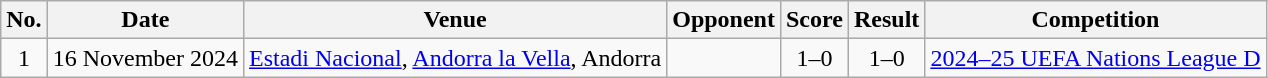<table class="wikitable sortable">
<tr>
<th scope="col">No.</th>
<th scope="col">Date</th>
<th scope="col">Venue</th>
<th scope="col">Opponent</th>
<th scope="col">Score</th>
<th scope="col">Result</th>
<th scope="col">Competition</th>
</tr>
<tr>
<td align="center">1</td>
<td>16 November 2024</td>
<td><a href='#'>Estadi Nacional</a>, <a href='#'>Andorra la Vella</a>, Andorra</td>
<td></td>
<td align="center">1–0</td>
<td align="center">1–0</td>
<td><a href='#'>2024–25 UEFA Nations League D</a></td>
</tr>
</table>
